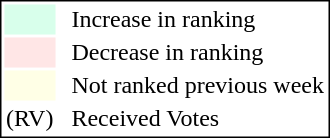<table style="border:1px solid black;">
<tr>
<td style="background:#D8FFEB; width:20px;"></td>
<td> </td>
<td>Increase in ranking</td>
</tr>
<tr>
<td style="background:#FFE6E6; width:20px;"></td>
<td> </td>
<td>Decrease in ranking</td>
</tr>
<tr>
<td style="background:#FFFFE6; width:20px;"></td>
<td> </td>
<td>Not ranked previous week</td>
</tr>
<tr>
<td>(RV)</td>
<td> </td>
<td>Received Votes</td>
</tr>
</table>
